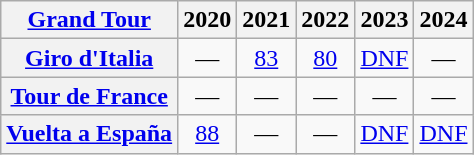<table class="wikitable plainrowheaders">
<tr>
<th scope="col"><a href='#'>Grand Tour</a></th>
<th scope="col">2020</th>
<th scope="col">2021</th>
<th scope="col">2022</th>
<th scope="col">2023</th>
<th scope="col">2024</th>
</tr>
<tr style="text-align:center;">
<th scope="row"> <a href='#'>Giro d'Italia</a></th>
<td>—</td>
<td><a href='#'>83</a></td>
<td><a href='#'>80</a></td>
<td><a href='#'>DNF</a></td>
<td>—</td>
</tr>
<tr style="text-align:center;">
<th scope="row"> <a href='#'>Tour de France</a></th>
<td>—</td>
<td>—</td>
<td>—</td>
<td>—</td>
<td>—</td>
</tr>
<tr style="text-align:center;">
<th scope="row"> <a href='#'>Vuelta a España</a></th>
<td><a href='#'>88</a></td>
<td>—</td>
<td>—</td>
<td><a href='#'>DNF</a></td>
<td><a href='#'>DNF</a></td>
</tr>
</table>
